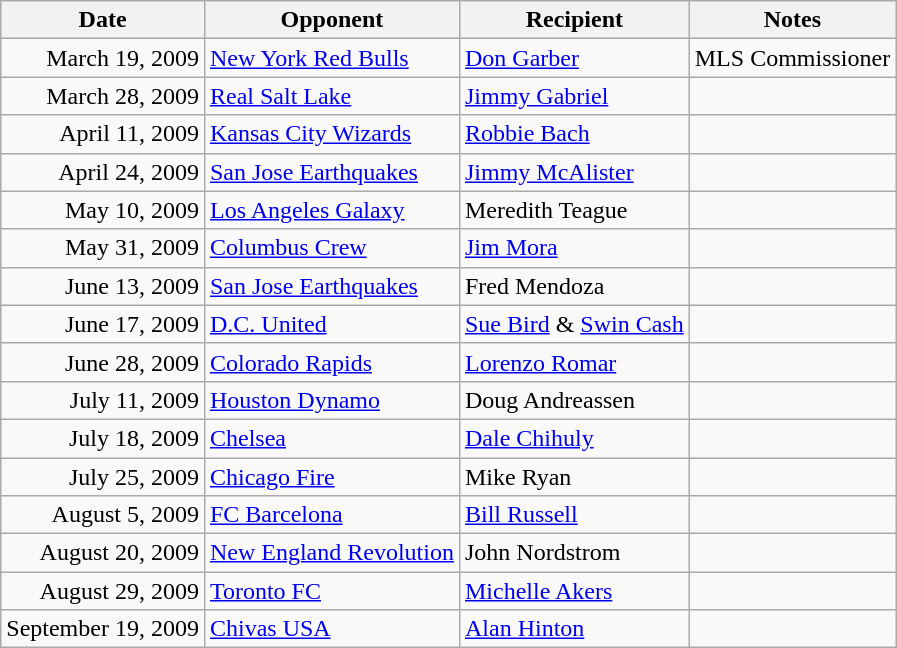<table class="wikitable" border="1">
<tr>
<th>Date</th>
<th>Opponent</th>
<th>Recipient</th>
<th>Notes</th>
</tr>
<tr>
<td align=right>March 19, 2009</td>
<td><a href='#'>New York Red Bulls</a></td>
<td><a href='#'>Don Garber</a></td>
<td>MLS Commissioner</td>
</tr>
<tr>
<td align=right>March 28, 2009</td>
<td><a href='#'>Real Salt Lake</a></td>
<td><a href='#'>Jimmy Gabriel</a></td>
<td> </td>
</tr>
<tr>
<td align=right>April 11, 2009</td>
<td><a href='#'>Kansas City Wizards</a></td>
<td><a href='#'>Robbie Bach</a></td>
<td> </td>
</tr>
<tr>
<td align=right>April 24, 2009</td>
<td><a href='#'>San Jose Earthquakes</a></td>
<td><a href='#'>Jimmy McAlister</a></td>
<td> </td>
</tr>
<tr>
<td align=right>May 10, 2009</td>
<td><a href='#'>Los Angeles Galaxy</a></td>
<td>Meredith Teague</td>
<td> </td>
</tr>
<tr>
<td align=right>May 31, 2009</td>
<td><a href='#'>Columbus Crew</a></td>
<td><a href='#'>Jim Mora</a></td>
<td></td>
</tr>
<tr>
<td align=right>June 13, 2009</td>
<td><a href='#'>San Jose Earthquakes</a></td>
<td>Fred Mendoza</td>
<td></td>
</tr>
<tr>
<td align=right>June 17, 2009</td>
<td><a href='#'>D.C. United</a></td>
<td><a href='#'>Sue Bird</a> & <a href='#'>Swin Cash</a></td>
<td> </td>
</tr>
<tr>
<td align=right>June 28, 2009</td>
<td><a href='#'>Colorado Rapids</a></td>
<td><a href='#'>Lorenzo Romar</a></td>
<td> </td>
</tr>
<tr>
<td align=right>July 11, 2009</td>
<td><a href='#'>Houston Dynamo</a></td>
<td>Doug Andreassen</td>
<td></td>
</tr>
<tr>
<td align=right>July 18, 2009</td>
<td><a href='#'>Chelsea</a></td>
<td><a href='#'>Dale Chihuly</a></td>
<td> </td>
</tr>
<tr>
<td align=right>July 25, 2009</td>
<td><a href='#'>Chicago Fire</a></td>
<td>Mike Ryan</td>
<td> </td>
</tr>
<tr>
<td align=right>August 5, 2009</td>
<td><a href='#'>FC Barcelona</a></td>
<td><a href='#'>Bill Russell</a></td>
<td> </td>
</tr>
<tr>
<td align=right>August 20, 2009</td>
<td><a href='#'>New England Revolution</a></td>
<td>John Nordstrom</td>
<td></td>
</tr>
<tr>
<td align=right>August 29, 2009</td>
<td><a href='#'>Toronto FC</a></td>
<td><a href='#'>Michelle Akers</a></td>
<td></td>
</tr>
<tr>
<td align=right>September 19, 2009</td>
<td><a href='#'>Chivas USA</a></td>
<td><a href='#'>Alan Hinton</a></td>
<td></td>
</tr>
</table>
